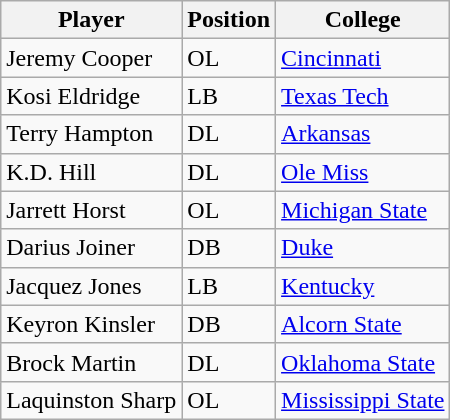<table class="wikitable">
<tr>
<th>Player</th>
<th>Position</th>
<th>College</th>
</tr>
<tr>
<td>Jeremy Cooper</td>
<td>OL</td>
<td><a href='#'>Cincinnati</a></td>
</tr>
<tr>
<td>Kosi Eldridge</td>
<td>LB</td>
<td><a href='#'>Texas Tech</a></td>
</tr>
<tr>
<td>Terry Hampton</td>
<td>DL</td>
<td><a href='#'>Arkansas</a></td>
</tr>
<tr>
<td>K.D. Hill</td>
<td>DL</td>
<td><a href='#'>Ole Miss</a></td>
</tr>
<tr>
<td>Jarrett Horst</td>
<td>OL</td>
<td><a href='#'>Michigan State</a></td>
</tr>
<tr>
<td>Darius Joiner</td>
<td>DB</td>
<td><a href='#'>Duke</a></td>
</tr>
<tr>
<td>Jacquez Jones</td>
<td>LB</td>
<td><a href='#'>Kentucky</a></td>
</tr>
<tr>
<td>Keyron Kinsler</td>
<td>DB</td>
<td><a href='#'>Alcorn State</a></td>
</tr>
<tr>
<td>Brock Martin</td>
<td>DL</td>
<td><a href='#'>Oklahoma State</a></td>
</tr>
<tr>
<td>Laquinston Sharp</td>
<td>OL</td>
<td><a href='#'>Mississippi State</a></td>
</tr>
</table>
